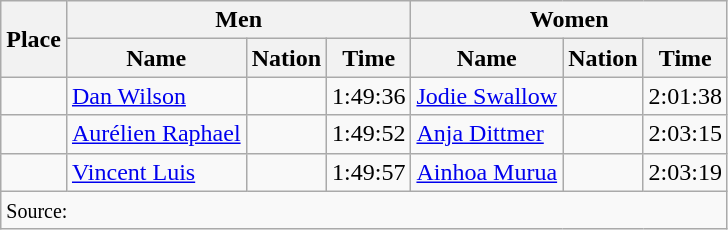<table class="wikitable">
<tr>
<th rowspan="2">Place</th>
<th colspan="3">Men</th>
<th colspan="3">Women</th>
</tr>
<tr>
<th>Name</th>
<th>Nation</th>
<th>Time</th>
<th>Name</th>
<th>Nation</th>
<th>Time</th>
</tr>
<tr>
<td align="center"></td>
<td><a href='#'>Dan Wilson</a></td>
<td></td>
<td>1:49:36</td>
<td><a href='#'>Jodie Swallow</a></td>
<td></td>
<td>2:01:38</td>
</tr>
<tr>
<td align="center"></td>
<td><a href='#'>Aurélien Raphael</a></td>
<td></td>
<td>1:49:52</td>
<td><a href='#'>Anja Dittmer</a></td>
<td></td>
<td>2:03:15</td>
</tr>
<tr>
<td align="center"></td>
<td><a href='#'>Vincent Luis</a></td>
<td></td>
<td>1:49:57</td>
<td><a href='#'>Ainhoa Murua</a></td>
<td></td>
<td>2:03:19</td>
</tr>
<tr>
<td colspan="7"><small>Source:</small></td>
</tr>
</table>
